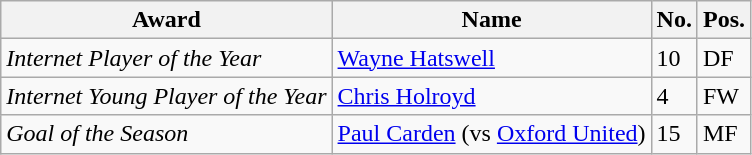<table class="wikitable" style="text-align:center">
<tr>
<th>Award</th>
<th>Name</th>
<th>No.</th>
<th>Pos.</th>
</tr>
<tr>
<td align="left"><em>Internet Player of the Year</em></td>
<td align="left"> <a href='#'>Wayne Hatswell</a></td>
<td align="left">10</td>
<td align="left">DF</td>
</tr>
<tr>
<td align="left"><em>Internet Young Player of the Year</em></td>
<td align="left"> <a href='#'>Chris Holroyd</a></td>
<td align="left">4</td>
<td align="left">FW</td>
</tr>
<tr>
<td align="left"><em>Goal of the Season</em></td>
<td align="left"> <a href='#'>Paul Carden</a> (vs <a href='#'>Oxford United</a>)</td>
<td align="left">15</td>
<td align="left">MF</td>
</tr>
</table>
